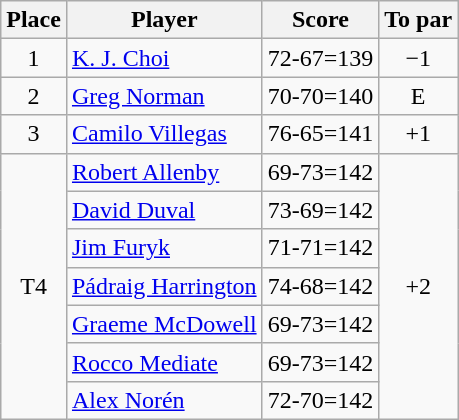<table class="wikitable">
<tr>
<th>Place</th>
<th>Player</th>
<th>Score</th>
<th>To par</th>
</tr>
<tr>
<td align=center>1</td>
<td> <a href='#'>K. J. Choi</a></td>
<td align=center>72-67=139</td>
<td rowspan="1" align=center>−1</td>
</tr>
<tr>
<td align=center>2</td>
<td> <a href='#'>Greg Norman</a></td>
<td align=center>70-70=140</td>
<td rowspan="1" align=center>E</td>
</tr>
<tr>
<td align=center>3</td>
<td> <a href='#'>Camilo Villegas</a></td>
<td align=center>76-65=141</td>
<td rowspan="1" align=center>+1</td>
</tr>
<tr>
<td rowspan="7" align=center>T4</td>
<td> <a href='#'>Robert Allenby</a></td>
<td align=center>69-73=142</td>
<td rowspan="7" align=center>+2</td>
</tr>
<tr>
<td> <a href='#'>David Duval</a></td>
<td align=center>73-69=142</td>
</tr>
<tr>
<td> <a href='#'>Jim Furyk</a></td>
<td align=center>71-71=142</td>
</tr>
<tr>
<td> <a href='#'>Pádraig Harrington</a></td>
<td align=center>74-68=142</td>
</tr>
<tr>
<td> <a href='#'>Graeme McDowell</a></td>
<td align=center>69-73=142</td>
</tr>
<tr>
<td> <a href='#'>Rocco Mediate</a></td>
<td align=center>69-73=142</td>
</tr>
<tr>
<td> <a href='#'>Alex Norén</a></td>
<td align=center>72-70=142</td>
</tr>
</table>
